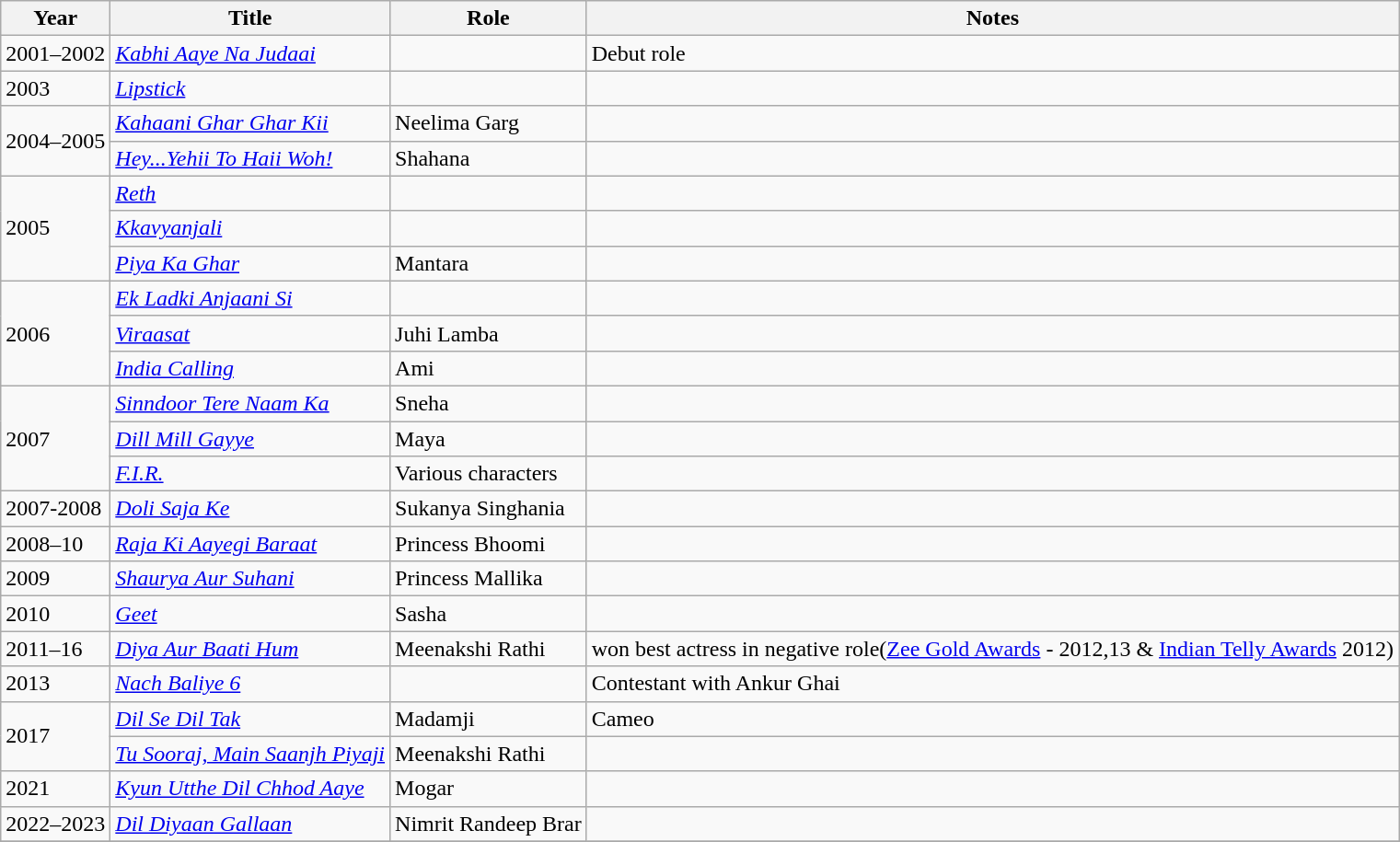<table class="wikitable sortable">
<tr>
<th>Year</th>
<th>Title</th>
<th>Role</th>
<th class="unsortable">Notes</th>
</tr>
<tr>
<td>2001–2002</td>
<td><em><a href='#'>Kabhi Aaye Na Judaai</a></em></td>
<td></td>
<td>Debut role</td>
</tr>
<tr>
<td>2003</td>
<td><em><a href='#'>Lipstick</a></em></td>
<td></td>
<td></td>
</tr>
<tr>
<td rowspan="2">2004–2005</td>
<td><em><a href='#'>Kahaani Ghar Ghar Kii</a></em></td>
<td>Neelima Garg</td>
<td></td>
</tr>
<tr>
<td><em><a href='#'>Hey...Yehii To Haii Woh!</a></em></td>
<td>Shahana</td>
<td></td>
</tr>
<tr>
<td rowspan="3">2005</td>
<td><em><a href='#'>Reth</a></em></td>
<td></td>
<td></td>
</tr>
<tr>
<td><em><a href='#'>Kkavyanjali</a></em></td>
<td></td>
<td></td>
</tr>
<tr>
<td><em><a href='#'>Piya Ka Ghar</a></em></td>
<td>Mantara</td>
<td></td>
</tr>
<tr>
<td rowspan="3">2006</td>
<td><em><a href='#'>Ek Ladki Anjaani Si</a></em></td>
<td></td>
<td></td>
</tr>
<tr>
<td><em><a href='#'>Viraasat</a></em></td>
<td>Juhi Lamba</td>
<td></td>
</tr>
<tr>
<td><em><a href='#'>India Calling</a></em></td>
<td>Ami</td>
<td></td>
</tr>
<tr>
<td rowspan="3">2007</td>
<td><em><a href='#'>Sinndoor Tere Naam Ka</a></em></td>
<td>Sneha</td>
<td></td>
</tr>
<tr>
<td><em><a href='#'>Dill Mill Gayye</a></em></td>
<td>Maya</td>
<td></td>
</tr>
<tr>
<td><em><a href='#'>F.I.R.</a></em></td>
<td>Various characters</td>
<td></td>
</tr>
<tr>
<td>2007-2008</td>
<td><em><a href='#'>Doli Saja Ke</a></em></td>
<td>Sukanya Singhania</td>
<td></td>
</tr>
<tr>
<td>2008–10</td>
<td><em><a href='#'>Raja Ki Aayegi Baraat</a></em></td>
<td>Princess Bhoomi</td>
<td></td>
</tr>
<tr>
<td>2009</td>
<td><em><a href='#'>Shaurya Aur Suhani</a></em></td>
<td>Princess Mallika</td>
<td></td>
</tr>
<tr>
<td>2010</td>
<td><em><a href='#'>Geet</a></em></td>
<td>Sasha</td>
<td></td>
</tr>
<tr>
<td>2011–16</td>
<td><em><a href='#'>Diya Aur Baati Hum</a></em></td>
<td>Meenakshi Rathi</td>
<td>won best actress in negative role(<a href='#'>Zee Gold Awards</a> - 2012,13  & <a href='#'>Indian Telly Awards</a> 2012)<br></td>
</tr>
<tr>
<td>2013</td>
<td><em><a href='#'>Nach Baliye 6</a></em></td>
<td></td>
<td>Contestant with Ankur Ghai</td>
</tr>
<tr>
<td rowspan="2">2017</td>
<td><em><a href='#'>Dil Se Dil Tak</a></em></td>
<td>Madamji</td>
<td>Cameo</td>
</tr>
<tr>
<td><em><a href='#'>Tu Sooraj, Main Saanjh Piyaji</a></em></td>
<td>Meenakshi Rathi</td>
<td></td>
</tr>
<tr>
<td>2021</td>
<td><em><a href='#'>Kyun Utthe Dil Chhod Aaye</a> </em></td>
<td>Mogar</td>
<td></td>
</tr>
<tr>
<td>2022–2023</td>
<td><em><a href='#'>Dil Diyaan Gallaan</a></em></td>
<td>Nimrit Randeep Brar</td>
<td></td>
</tr>
<tr>
</tr>
</table>
